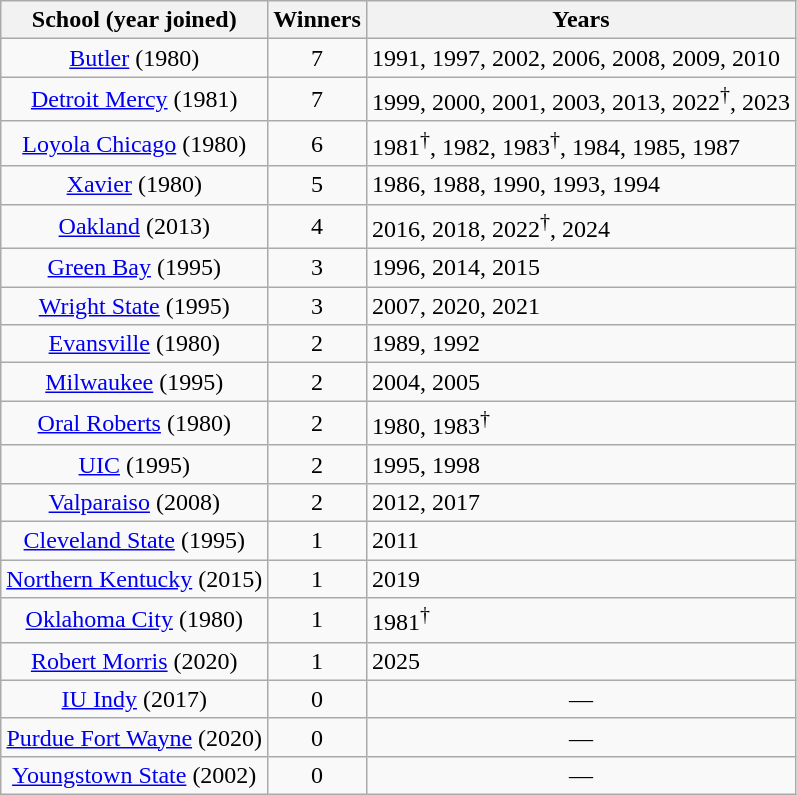<table class="wikitable">
<tr>
<th>School (year joined)</th>
<th>Winners</th>
<th>Years</th>
</tr>
<tr align="center">
<td><a href='#'>Butler</a> (1980)</td>
<td>7</td>
<td align="left">1991, 1997, 2002, 2006, 2008, 2009, 2010</td>
</tr>
<tr align="center">
<td><a href='#'>Detroit Mercy</a> (1981)</td>
<td>7</td>
<td align="left">1999, 2000, 2001, 2003, 2013, 2022<sup>†</sup>, 2023</td>
</tr>
<tr align="center">
<td><a href='#'>Loyola Chicago</a> (1980)</td>
<td>6</td>
<td align="left">1981<sup>†</sup>, 1982, 1983<sup>†</sup>, 1984, 1985, 1987</td>
</tr>
<tr align="center">
<td><a href='#'>Xavier</a> (1980)</td>
<td>5</td>
<td align="left">1986, 1988, 1990, 1993, 1994</td>
</tr>
<tr align=center>
<td><a href='#'>Oakland</a> (2013)</td>
<td>4</td>
<td align="left">2016, 2018, 2022<sup>†</sup>, 2024</td>
</tr>
<tr align=center>
<td><a href='#'>Green Bay</a> (1995)</td>
<td>3</td>
<td align="left">1996, 2014, 2015</td>
</tr>
<tr align=center>
<td><a href='#'>Wright State</a> (1995)</td>
<td>3</td>
<td align="left">2007, 2020, 2021</td>
</tr>
<tr align="center">
<td><a href='#'>Evansville</a> (1980)</td>
<td>2</td>
<td align="left">1989, 1992</td>
</tr>
<tr align=center>
<td><a href='#'>Milwaukee</a> (1995)</td>
<td>2</td>
<td align="left">2004, 2005</td>
</tr>
<tr align="center">
<td><a href='#'>Oral Roberts</a> (1980)</td>
<td>2</td>
<td align="left">1980, 1983<sup>†</sup></td>
</tr>
<tr align="center">
<td><a href='#'>UIC</a> (1995)</td>
<td>2</td>
<td align="left">1995, 1998</td>
</tr>
<tr align=center>
<td><a href='#'>Valparaiso</a> (2008)</td>
<td>2</td>
<td align="left">2012, 2017</td>
</tr>
<tr align=center>
<td><a href='#'>Cleveland State</a> (1995)</td>
<td>1</td>
<td align="left">2011</td>
</tr>
<tr align=center>
<td><a href='#'>Northern Kentucky</a> (2015)</td>
<td>1</td>
<td align="left">2019</td>
</tr>
<tr align=center>
<td><a href='#'>Oklahoma City</a> (1980)</td>
<td>1</td>
<td align="left">1981<sup>†</sup></td>
</tr>
<tr align=center>
<td><a href='#'>Robert Morris</a> (2020)</td>
<td>1</td>
<td align="left">2025</td>
</tr>
<tr align=center>
<td><a href='#'>IU Indy</a> (2017)</td>
<td>0</td>
<td>—</td>
</tr>
<tr align=center>
<td><a href='#'>Purdue Fort Wayne</a> (2020)</td>
<td>0</td>
<td>—</td>
</tr>
<tr align=center>
<td><a href='#'>Youngstown State</a> (2002)</td>
<td>0</td>
<td>—</td>
</tr>
</table>
